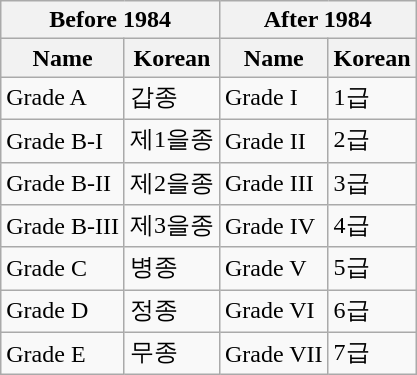<table class="wikitable">
<tr>
<th colspan="2">Before 1984</th>
<th colspan="2">After 1984</th>
</tr>
<tr>
<th>Name</th>
<th>Korean</th>
<th>Name</th>
<th>Korean</th>
</tr>
<tr>
<td>Grade A</td>
<td>갑종</td>
<td>Grade I</td>
<td>1급</td>
</tr>
<tr>
<td>Grade B-I</td>
<td>제1을종</td>
<td>Grade II</td>
<td>2급</td>
</tr>
<tr>
<td>Grade B-II</td>
<td>제2을종</td>
<td>Grade III</td>
<td>3급</td>
</tr>
<tr>
<td>Grade B-III</td>
<td>제3을종</td>
<td>Grade IV</td>
<td>4급</td>
</tr>
<tr>
<td>Grade C</td>
<td>병종</td>
<td>Grade V</td>
<td>5급</td>
</tr>
<tr>
<td>Grade D</td>
<td>정종</td>
<td>Grade VI</td>
<td>6급</td>
</tr>
<tr>
<td>Grade E</td>
<td>무종</td>
<td>Grade VII</td>
<td>7급</td>
</tr>
</table>
